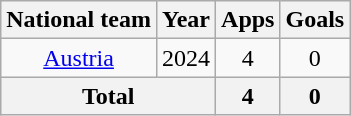<table class="wikitable" style="text-align:center">
<tr>
<th>National team</th>
<th>Year</th>
<th>Apps</th>
<th>Goals</th>
</tr>
<tr>
<td rowspan="1"><a href='#'>Austria</a></td>
<td>2024</td>
<td>4</td>
<td>0</td>
</tr>
<tr>
<th colspan="2">Total</th>
<th>4</th>
<th>0</th>
</tr>
</table>
